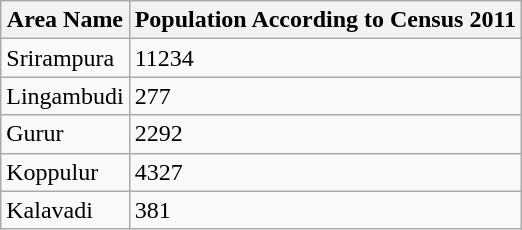<table class="wikitable">
<tr>
<th>Area Name</th>
<th>Population According to Census 2011</th>
</tr>
<tr>
<td>Srirampura</td>
<td>11234</td>
</tr>
<tr>
<td>Lingambudi</td>
<td>277</td>
</tr>
<tr>
<td>Gurur</td>
<td>2292</td>
</tr>
<tr>
<td>Koppulur</td>
<td>4327</td>
</tr>
<tr>
<td>Kalavadi</td>
<td>381</td>
</tr>
</table>
